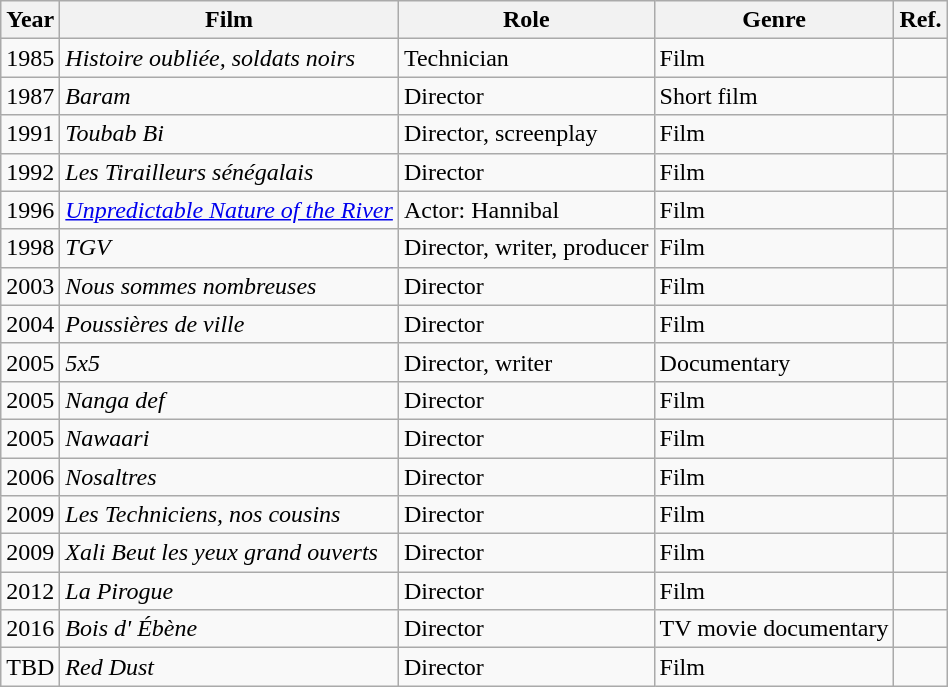<table class="wikitable">
<tr>
<th>Year</th>
<th>Film</th>
<th>Role</th>
<th>Genre</th>
<th>Ref.</th>
</tr>
<tr>
<td>1985</td>
<td><em>Histoire oubliée, soldats noirs</em></td>
<td>Technician</td>
<td>Film</td>
<td></td>
</tr>
<tr>
<td>1987</td>
<td><em>Baram</em></td>
<td>Director</td>
<td>Short film</td>
<td></td>
</tr>
<tr>
<td>1991</td>
<td><em>Toubab Bi</em></td>
<td>Director, screenplay</td>
<td>Film</td>
<td></td>
</tr>
<tr>
<td>1992</td>
<td><em>Les Tirailleurs sénégalais</em></td>
<td>Director</td>
<td>Film</td>
<td></td>
</tr>
<tr>
<td>1996</td>
<td><em><a href='#'>Unpredictable Nature of the River</a></em></td>
<td>Actor: Hannibal</td>
<td>Film</td>
<td></td>
</tr>
<tr>
<td>1998</td>
<td><em>TGV</em></td>
<td>Director, writer, producer</td>
<td>Film</td>
<td></td>
</tr>
<tr>
<td>2003</td>
<td><em>Nous sommes nombreuses</em></td>
<td>Director</td>
<td>Film</td>
<td></td>
</tr>
<tr>
<td>2004</td>
<td><em>Poussières de ville</em></td>
<td>Director</td>
<td>Film</td>
<td></td>
</tr>
<tr>
<td>2005</td>
<td><em>5x5</em></td>
<td>Director, writer</td>
<td>Documentary</td>
<td></td>
</tr>
<tr>
<td>2005</td>
<td><em>Nanga def</em></td>
<td>Director</td>
<td>Film</td>
<td></td>
</tr>
<tr>
<td>2005</td>
<td><em>Nawaari</em></td>
<td>Director</td>
<td>Film</td>
<td></td>
</tr>
<tr>
<td>2006</td>
<td><em>Nosaltres</em></td>
<td>Director</td>
<td>Film</td>
<td></td>
</tr>
<tr>
<td>2009</td>
<td><em>Les Techniciens, nos cousins</em></td>
<td>Director</td>
<td>Film</td>
<td></td>
</tr>
<tr>
<td>2009</td>
<td><em>Xali Beut les yeux grand ouverts</em></td>
<td>Director</td>
<td>Film</td>
<td></td>
</tr>
<tr>
<td>2012</td>
<td><em>La Pirogue</em></td>
<td>Director</td>
<td>Film</td>
<td></td>
</tr>
<tr>
<td>2016</td>
<td><em>Bois d' Ébène</em></td>
<td>Director</td>
<td>TV movie documentary</td>
<td></td>
</tr>
<tr>
<td>TBD</td>
<td><em>Red Dust</em></td>
<td>Director</td>
<td>Film</td>
<td></td>
</tr>
</table>
